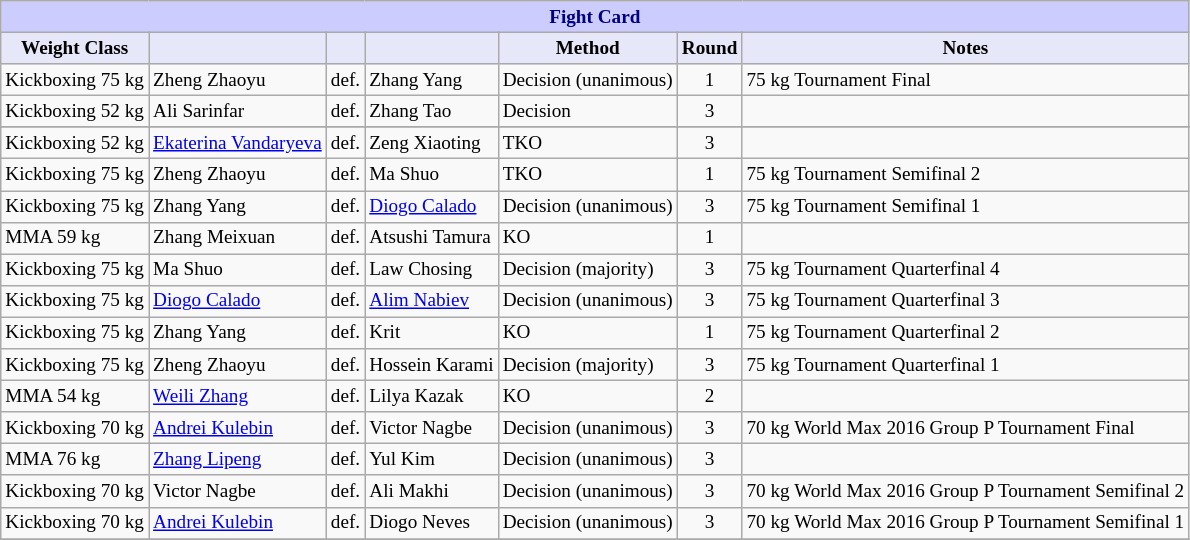<table class="wikitable" style="font-size: 80%;">
<tr>
<th colspan="8" style="background-color: #ccf; color: #000080; text-align: center;"><strong>Fight Card</strong></th>
</tr>
<tr>
<th colspan="1" style="background-color: #E6E8FA; color: #000000; text-align: center;">Weight Class</th>
<th colspan="1" style="background-color: #E6E8FA; color: #000000; text-align: center;"></th>
<th colspan="1" style="background-color: #E6E8FA; color: #000000; text-align: center;"></th>
<th colspan="1" style="background-color: #E6E8FA; color: #000000; text-align: center;"></th>
<th colspan="1" style="background-color: #E6E8FA; color: #000000; text-align: center;">Method</th>
<th colspan="1" style="background-color: #E6E8FA; color: #000000; text-align: center;">Round</th>
<th colspan="1" style="background-color: #E6E8FA; color: #000000; text-align: center;">Notes</th>
</tr>
<tr>
<td>Kickboxing 75 kg</td>
<td> Zheng Zhaoyu</td>
<td align=center>def.</td>
<td> Zhang Yang</td>
<td>Decision (unanimous)</td>
<td align=center>1</td>
<td>75 kg Tournament Final</td>
</tr>
<tr>
<td>Kickboxing 52 kg</td>
<td> Ali Sarinfar</td>
<td align=center>def.</td>
<td> Zhang Tao</td>
<td>Decision</td>
<td align=center>3</td>
<td></td>
</tr>
<tr>
</tr>
<tr>
<td>Kickboxing 52 kg</td>
<td> <a href='#'>Ekaterina Vandaryeva</a></td>
<td align=center>def.</td>
<td> Zeng Xiaoting</td>
<td>TKO</td>
<td align=center>3</td>
<td></td>
</tr>
<tr>
<td>Kickboxing 75 kg</td>
<td> Zheng Zhaoyu</td>
<td align=center>def.</td>
<td> Ma Shuo</td>
<td>TKO</td>
<td align=center>1</td>
<td>75 kg Tournament Semifinal 2</td>
</tr>
<tr>
<td>Kickboxing 75 kg</td>
<td> Zhang Yang</td>
<td align=center>def.</td>
<td> <a href='#'>Diogo Calado</a></td>
<td>Decision (unanimous)</td>
<td align=center>3</td>
<td>75 kg Tournament Semifinal 1</td>
</tr>
<tr>
<td>MMA 59 kg</td>
<td> Zhang Meixuan</td>
<td align=center>def.</td>
<td> Atsushi Tamura</td>
<td>KO</td>
<td align=center>1</td>
<td></td>
</tr>
<tr>
<td>Kickboxing 75 kg</td>
<td> Ma Shuo</td>
<td align=center>def.</td>
<td> Law Chosing</td>
<td>Decision (majority)</td>
<td align=center>3</td>
<td>75 kg Tournament Quarterfinal 4</td>
</tr>
<tr>
<td>Kickboxing 75 kg</td>
<td> <a href='#'>Diogo Calado</a></td>
<td align=center>def.</td>
<td> <a href='#'>Alim Nabiev</a></td>
<td>Decision (unanimous)</td>
<td align=center>3</td>
<td>75 kg Tournament Quarterfinal 3</td>
</tr>
<tr>
<td>Kickboxing 75 kg</td>
<td> Zhang Yang</td>
<td align=center>def.</td>
<td> Krit</td>
<td>KO</td>
<td align=center>1</td>
<td>75 kg Tournament Quarterfinal 2</td>
</tr>
<tr>
<td>Kickboxing 75 kg</td>
<td> Zheng Zhaoyu</td>
<td align=center>def.</td>
<td> Hossein Karami</td>
<td>Decision (majority)</td>
<td align=center>3</td>
<td>75 kg Tournament Quarterfinal 1</td>
</tr>
<tr>
<td>MMA 54 kg</td>
<td> <a href='#'>Weili Zhang</a></td>
<td align=center>def.</td>
<td> Lilya Kazak</td>
<td>KO</td>
<td align=center>2</td>
<td></td>
</tr>
<tr>
<td>Kickboxing 70 kg</td>
<td> <a href='#'>Andrei Kulebin</a></td>
<td align=center>def.</td>
<td> Victor Nagbe</td>
<td>Decision (unanimous)</td>
<td align=center>3</td>
<td>70 kg World Max 2016 Group P Tournament Final</td>
</tr>
<tr>
<td>MMA 76 kg</td>
<td> <a href='#'>Zhang Lipeng</a></td>
<td align=center>def.</td>
<td> Yul Kim</td>
<td>Decision (unanimous)</td>
<td align=center>3</td>
<td></td>
</tr>
<tr>
<td>Kickboxing 70 kg</td>
<td> Victor Nagbe</td>
<td align=center>def.</td>
<td> Ali Makhi</td>
<td>Decision (unanimous)</td>
<td align=center>3</td>
<td>70 kg World Max 2016 Group P Tournament Semifinal 2</td>
</tr>
<tr>
<td>Kickboxing 70 kg</td>
<td> <a href='#'>Andrei Kulebin</a></td>
<td align=center>def.</td>
<td> Diogo Neves</td>
<td>Decision (unanimous)</td>
<td align=center>3</td>
<td>70 kg World Max 2016 Group P Tournament Semifinal 1</td>
</tr>
<tr>
</tr>
</table>
